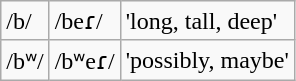<table class="wikitable">
<tr>
<td>/b/</td>
<td>/beɾ/</td>
<td>'long, tall, deep'</td>
</tr>
<tr>
<td>/bʷ/</td>
<td>/bʷeɾ/</td>
<td>'possibly, maybe'</td>
</tr>
</table>
